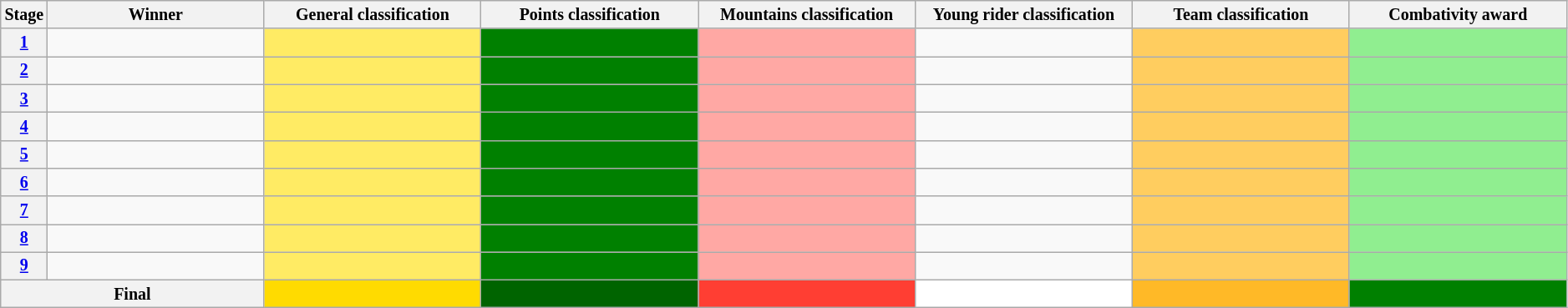<table class="wikitable" style="text-align: center; font-size:smaller;">
<tr>
<th scope="col" style="width:1%;">Stage</th>
<th scope="col" style="width:14%;">Winner</th>
<th scope="col" style="width:14%;">General classification<br></th>
<th scope="col" style="width:14%;">Points classification<br></th>
<th scope="col" style="width:14%;">Mountains classification<br></th>
<th scope="col" style="width:14%;">Young rider classification<br></th>
<th scope="col" style="width:14%;">Team classification<br></th>
<th scope="col" style="width:14%;">Combativity award<br></th>
</tr>
<tr>
<th><a href='#'>1</a></th>
<td></td>
<td style="background:#FFEB64;"></td>
<td style="background:#008000;"></td>
<td style="background:#FFA8A4;"></td>
<td style="background:offwhite;"></td>
<td style="background:#FFCD5F;"></td>
<td style="background:lightgreen;"></td>
</tr>
<tr>
<th><a href='#'>2</a></th>
<td></td>
<td style="background:#FFEB64;"></td>
<td style="background:#008000;"></td>
<td style="background:#FFA8A4;"></td>
<td style="background:offwhite;"></td>
<td style="background:#FFCD5F;"></td>
<td style="background:lightgreen;"></td>
</tr>
<tr>
<th><a href='#'>3</a></th>
<td></td>
<td style="background:#FFEB64;"></td>
<td style="background:#008000;"></td>
<td style="background:#FFA8A4;"></td>
<td style="background:offwhite;"></td>
<td style="background:#FFCD5F;"></td>
<td style="background:lightgreen;"></td>
</tr>
<tr>
<th><a href='#'>4</a></th>
<td></td>
<td style="background:#FFEB64;"></td>
<td style="background:#008000;"></td>
<td style="background:#FFA8A4;"></td>
<td style="background:offwhite;"></td>
<td style="background:#FFCD5F;"></td>
<td style="background:lightgreen;"></td>
</tr>
<tr>
<th><a href='#'>5</a></th>
<td></td>
<td style="background:#FFEB64;"></td>
<td style="background:#008000;"></td>
<td style="background:#FFA8A4;"></td>
<td style="background:offwhite;"></td>
<td style="background:#FFCD5F;"></td>
<td style="background:lightgreen;"></td>
</tr>
<tr>
<th><a href='#'>6</a></th>
<td></td>
<td style="background:#FFEB64;"></td>
<td style="background:#008000;"></td>
<td style="background:#FFA8A4;"></td>
<td style="background:offwhite;"></td>
<td style="background:#FFCD5F;"></td>
<td style="background:lightgreen;"></td>
</tr>
<tr>
<th><a href='#'>7</a></th>
<td></td>
<td style="background:#FFEB64;"></td>
<td style="background:#008000;"></td>
<td style="background:#FFA8A4;"></td>
<td style="background:offwhite;"></td>
<td style="background:#FFCD5F;"></td>
<td style="background:lightgreen;"></td>
</tr>
<tr>
<th><a href='#'>8</a></th>
<td></td>
<td style="background:#FFEB64;"></td>
<td style="background:#008000;"></td>
<td style="background:#FFA8A4;"></td>
<td style="background:offwhite;"></td>
<td style="background:#FFCD5F;"></td>
<td style="background:lightgreen;"></td>
</tr>
<tr>
<th><a href='#'>9</a></th>
<td></td>
<td style="background:#FFEB64;"></td>
<td style="background:#008000;"></td>
<td style="background:#FFA8A4;"></td>
<td style="background:offwhite;"></td>
<td style="background:#FFCD5F;"></td>
<td style="background:lightgreen;"></td>
</tr>
<tr>
<th colspan="2">Final</th>
<th style="background:#FFDB00;"></th>
<th style="background:#006400;"></th>
<th style="background:#FF3E33;"></th>
<th style="background:white;"></th>
<th style="background:#FFB927;"></th>
<th style="background:green;"></th>
</tr>
</table>
